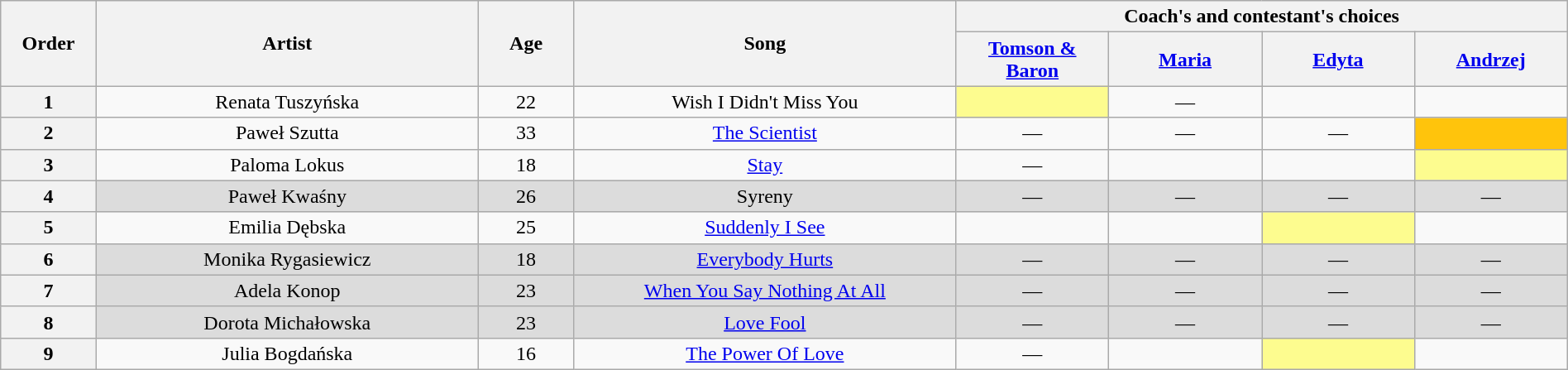<table class="wikitable" style="text-align:center; width:100%;">
<tr>
<th scope="col" rowspan="2" style="width:05%;">Order</th>
<th scope="col" rowspan="2" style="width:20%;">Artist</th>
<th scope="col" rowspan="2" style="width:05%;">Age</th>
<th scope="col" rowspan="2" style="width:20%;">Song</th>
<th scope="col" colspan="4" style="width:32%;">Coach's and contestant's choices</th>
</tr>
<tr>
<th style="width:08%;"><a href='#'>Tomson & Baron</a></th>
<th style="width:08%;"><a href='#'>Maria</a></th>
<th style="width:08%;"><a href='#'>Edyta</a></th>
<th style="width:08%;"><a href='#'>Andrzej</a></th>
</tr>
<tr>
<th>1</th>
<td>Renata Tuszyńska</td>
<td>22</td>
<td>Wish I Didn't Miss You</td>
<td style="background:#fdfc8f;"><strong></strong></td>
<td>—</td>
<td><strong></strong></td>
<td><strong></strong></td>
</tr>
<tr>
<th>2</th>
<td>Paweł Szutta</td>
<td>33</td>
<td><a href='#'>The Scientist</a></td>
<td>—</td>
<td>—</td>
<td>—</td>
<td style="background:#FFC40C;"><strong></strong></td>
</tr>
<tr>
<th>3</th>
<td>Paloma Lokus</td>
<td>18</td>
<td><a href='#'>Stay</a></td>
<td>—</td>
<td><strong></strong></td>
<td><strong></strong></td>
<td style="background:#fdfc8f;"><strong></strong></td>
</tr>
<tr>
<th>4</th>
<td style="background:#DCDCDC;">Paweł Kwaśny</td>
<td style="background:#DCDCDC;">26</td>
<td style="background:#DCDCDC;">Syreny</td>
<td style="background:#DCDCDC;">—</td>
<td style="background:#DCDCDC;">—</td>
<td style="background:#DCDCDC;">—</td>
<td style="background:#DCDCDC;">—</td>
</tr>
<tr>
<th>5</th>
<td>Emilia Dębska</td>
<td>25</td>
<td><a href='#'>Suddenly I See</a></td>
<td><strong></strong></td>
<td><strong></strong></td>
<td style="background:#fdfc8f;"><strong></strong></td>
<td><strong></strong></td>
</tr>
<tr>
<th>6</th>
<td style="background:#DCDCDC;">Monika Rygasiewicz</td>
<td style="background:#DCDCDC;">18</td>
<td style="background:#DCDCDC;"><a href='#'>Everybody Hurts</a></td>
<td style="background:#DCDCDC;">—</td>
<td style="background:#DCDCDC;">—</td>
<td style="background:#DCDCDC;">—</td>
<td style="background:#DCDCDC;">—</td>
</tr>
<tr>
<th>7</th>
<td style="background:#DCDCDC;">Adela Konop</td>
<td style="background:#DCDCDC;">23</td>
<td style="background:#DCDCDC;"><a href='#'>When You Say Nothing At All</a></td>
<td style="background:#DCDCDC;">—</td>
<td style="background:#DCDCDC;">—</td>
<td style="background:#DCDCDC;">—</td>
<td style="background:#DCDCDC;">—</td>
</tr>
<tr>
<th>8</th>
<td style="background:#DCDCDC;">Dorota Michałowska</td>
<td style="background:#DCDCDC;">23</td>
<td style="background:#DCDCDC;"><a href='#'>Love Fool</a></td>
<td style="background:#DCDCDC;">—</td>
<td style="background:#DCDCDC;">—</td>
<td style="background:#DCDCDC;">—</td>
<td style="background:#DCDCDC;">—</td>
</tr>
<tr>
<th>9</th>
<td>Julia Bogdańska</td>
<td>16</td>
<td><a href='#'>The Power Of Love</a></td>
<td>—</td>
<td><strong></strong></td>
<td style="background:#fdfc8f;"><strong></strong></td>
<td><strong></strong></td>
</tr>
</table>
